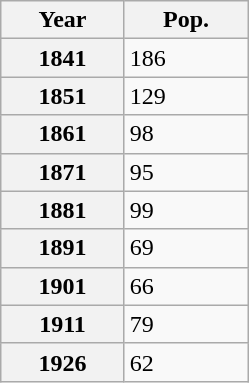<table class="wikitable" style="margin:0; border:1px solid darkgrey;">
<tr>
<th style="width:75px;">Year</th>
<th style="width:75px;">Pop.</th>
</tr>
<tr>
<th>1841</th>
<td>186  </td>
</tr>
<tr>
<th>1851</th>
<td>129  </td>
</tr>
<tr>
<th>1861</th>
<td>98 </td>
</tr>
<tr>
<th>1871</th>
<td>95 </td>
</tr>
<tr>
<th>1881</th>
<td>99 </td>
</tr>
<tr>
<th>1891</th>
<td>69 </td>
</tr>
<tr>
<th>1901</th>
<td>66 </td>
</tr>
<tr>
<th>1911</th>
<td>79 </td>
</tr>
<tr>
<th>1926</th>
<td>62 </td>
</tr>
</table>
